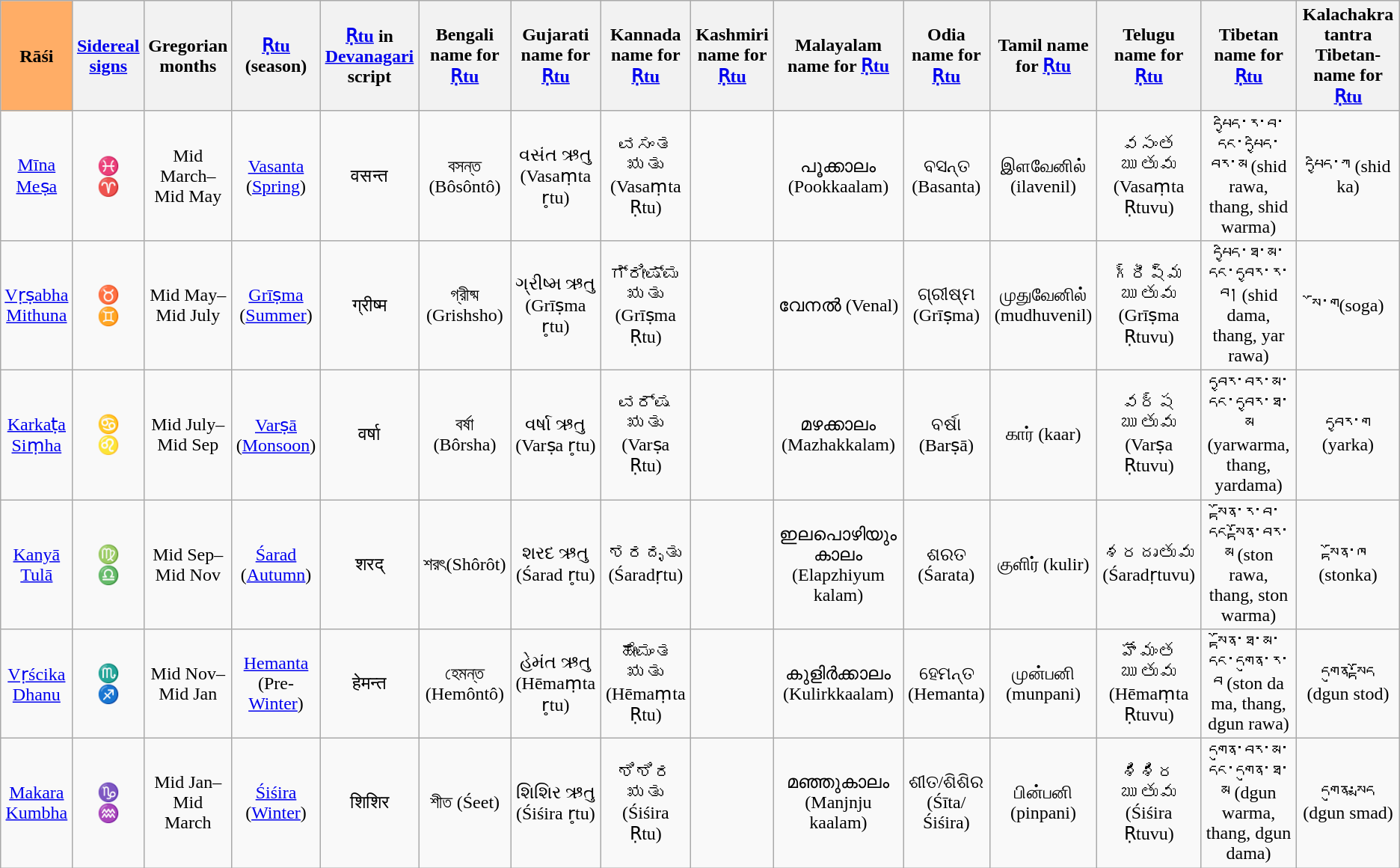<table class="wikitable" style="text-align:center;">
<tr>
<th style="background: #ffad66;">Rāśi</th>
<th><a href='#'>Sidereal</a> <a href='#'>signs</a></th>
<th>Gregorian<br>months</th>
<th><a href='#'>Ṛtu</a><br>(season)</th>
<th><a href='#'>Ṛtu</a> in <a href='#'>Devanagari</a> script</th>
<th>Bengali name for <a href='#'>Ṛtu</a></th>
<th>Gujarati name for <a href='#'>Ṛtu</a></th>
<th>Kannada name for <a href='#'>Ṛtu</a></th>
<th>Kashmiri name for <a href='#'>Ṛtu</a></th>
<th>Malayalam name for <a href='#'>Ṛtu</a></th>
<th>Odia name for <a href='#'>Ṛtu</a></th>
<th>Tamil name for <a href='#'>Ṛtu</a></th>
<th>Telugu name for <a href='#'>Ṛtu</a></th>
<th>Tibetan name for <a href='#'>Ṛtu</a></th>
<th>Kalachakra tantra Tibetan-name for <a href='#'>Ṛtu</a></th>
</tr>
<tr>
<td><a href='#'>Mīna</a><br><a href='#'>Meṣa</a></td>
<td>♓<br>♈</td>
<td>Mid March–<br>Mid May</td>
<td><a href='#'>Vasanta</a><br>(<a href='#'>Spring</a>)</td>
<td>वसन्त</td>
<td>বসন্ত (Bôsôntô)</td>
<td>વસંત ઋતુ (Vasaṃta r̥tu)</td>
<td>ವಸಂತ ಋತು  (Vasaṃta Ṛtu)</td>
<td><br></td>
<td>പൂക്കാലം (Pookkaalam)</td>
<td>ବସନ୍ତ (Basanta)</td>
<td>இளவேனில் (ilavenil)</td>
<td>వసంత ఋతువు (Vasaṃta Ṛtuvu)</td>
<td>དཔྱིད་ར་བ་དང་དཔྱིད་བར་མ (shid rawa, thang, shid warma)</td>
<td>དཔྱིད་ཀ (shid ka)</td>
</tr>
<tr>
<td><a href='#'>Vṛṣabha</a><br><a href='#'>Mithuna</a></td>
<td>♉<br>♊</td>
<td>Mid May–<br>Mid July</td>
<td><a href='#'>Grīṣma</a><br>(<a href='#'>Summer</a>)</td>
<td>ग्रीष्म</td>
<td>গ্রীষ্ম (Grishsho)</td>
<td>ગ્રીષ્મ ઋતુ (Grīṣma r̥tu)</td>
<td>ಗ್ರೀಷ್ಮ ಋತು (Grīṣma Ṛtu)</td>
<td><br></td>
<td>വേനൽ (Venal)</td>
<td>ଗ୍ରୀଷ୍ମ (Grīṣma)</td>
<td>முதுவேனில் (mudhuvenil)</td>
<td>గ్రీష్మ ఋతువు (Grīṣma Ṛtuvu)</td>
<td>དཔྱིད་ཐ་མ་དང་དབྱར་ར་བ། (shid dama, thang, yar rawa)</td>
<td>སོ་ག(soga)</td>
</tr>
<tr>
<td><a href='#'>Karkaṭa</a><br><a href='#'>Siṃha</a></td>
<td>♋<br>♌</td>
<td>Mid July–<br>Mid Sep</td>
<td><a href='#'>Varṣā</a><br>(<a href='#'>Monsoon</a>)</td>
<td>वर्षा</td>
<td>বর্ষা (Bôrsha)</td>
<td>વર્ષા ઋતુ (Varṣa r̥tu)</td>
<td>ವರ್ಷ ಋತು (Varṣa Ṛtu)</td>
<td><br></td>
<td>മഴക്കാലം (Mazhakkalam)</td>
<td>ବର୍ଷା (Barṣā)</td>
<td>கார் (kaar)</td>
<td>వర్ష ఋతువు (Varṣa Ṛtuvu)</td>
<td>དབྱར་བར་མ་དང་དབྱར་ཐ་མ (yarwarma, thang, yardama)</td>
<td>དབྱར་ག (yarka)</td>
</tr>
<tr>
<td><a href='#'>Kanyā</a><br><a href='#'>Tulā</a></td>
<td>♍<br>♎</td>
<td>Mid Sep–<br>Mid Nov</td>
<td><a href='#'>Śarad</a><br>(<a href='#'>Autumn</a>)</td>
<td>शरद्</td>
<td>শরৎ(Shôrôt)</td>
<td>શરદ ઋતુ (Śarad r̥tu)</td>
<td>ಶರದೃತು (Śaradṛtu)</td>
<td><br></td>
<td>ഇലപൊഴിയും കാലം (Elapzhiyum kalam)</td>
<td>ଶରତ (Śarata)</td>
<td>குளிர் (kulir)</td>
<td>శరదృతువు (Śaradṛtuvu)</td>
<td>སྟོན་ར་བ་དང་སྟོན་བར་མ (ston rawa, thang, ston warma)</td>
<td>སྟོན་ཁ (stonka)</td>
</tr>
<tr>
<td><a href='#'>Vṛścika</a><br><a href='#'>Dhanu</a></td>
<td>♏<br>♐</td>
<td>Mid Nov–<br>Mid Jan</td>
<td><a href='#'>Hemanta</a><br>(Pre-<a href='#'>Winter</a>)</td>
<td>हेमन्त</td>
<td>হেমন্ত (Hemôntô)</td>
<td>હેમંત ઋતુ (Hēmaṃta r̥tu)</td>
<td>ಹೇಮಂತ ಋತು (Hēmaṃta Ṛtu)</td>
<td><br></td>
<td>കുളിർക്കാലം (Kulirkkaalam)</td>
<td>ହେମନ୍ତ (Hemanta)</td>
<td>முன்பனி (munpani)</td>
<td>హేమంత ఋతువు (Hēmaṃta Ṛtuvu)</td>
<td>སྟོན་ཐ་མ་དང་དགུན་ར་བ (ston da ma, thang, dgun rawa)</td>
<td>དགུན་སྟོད (dgun stod)</td>
</tr>
<tr>
<td><a href='#'>Makara</a><br><a href='#'>Kumbha</a></td>
<td>♑<br>♒</td>
<td>Mid Jan–<br>Mid March</td>
<td><a href='#'>Śiśira</a><br>(<a href='#'>Winter</a>)</td>
<td>शिशिर</td>
<td>শীত (Śeet)</td>
<td>શિશિર ઋતુ (Śiśira r̥tu)</td>
<td>ಶಿಶಿರ ಋತು (Śiśira Ṛtu)</td>
<td><br></td>
<td>മഞ്ഞുകാലം (Manjnju kaalam)</td>
<td>ଶୀତ/ଶିଶିର (Śīta/Śiśira)</td>
<td>பின்பனி (pinpani)</td>
<td>శిశిర ఋతువు (Śiśira Ṛtuvu)</td>
<td>དགུན་བར་མ་དང་དགུན་ཐ་མ (dgun warma, thang, dgun dama)</td>
<td>དགུན་སྨད (dgun smad)</td>
</tr>
</table>
